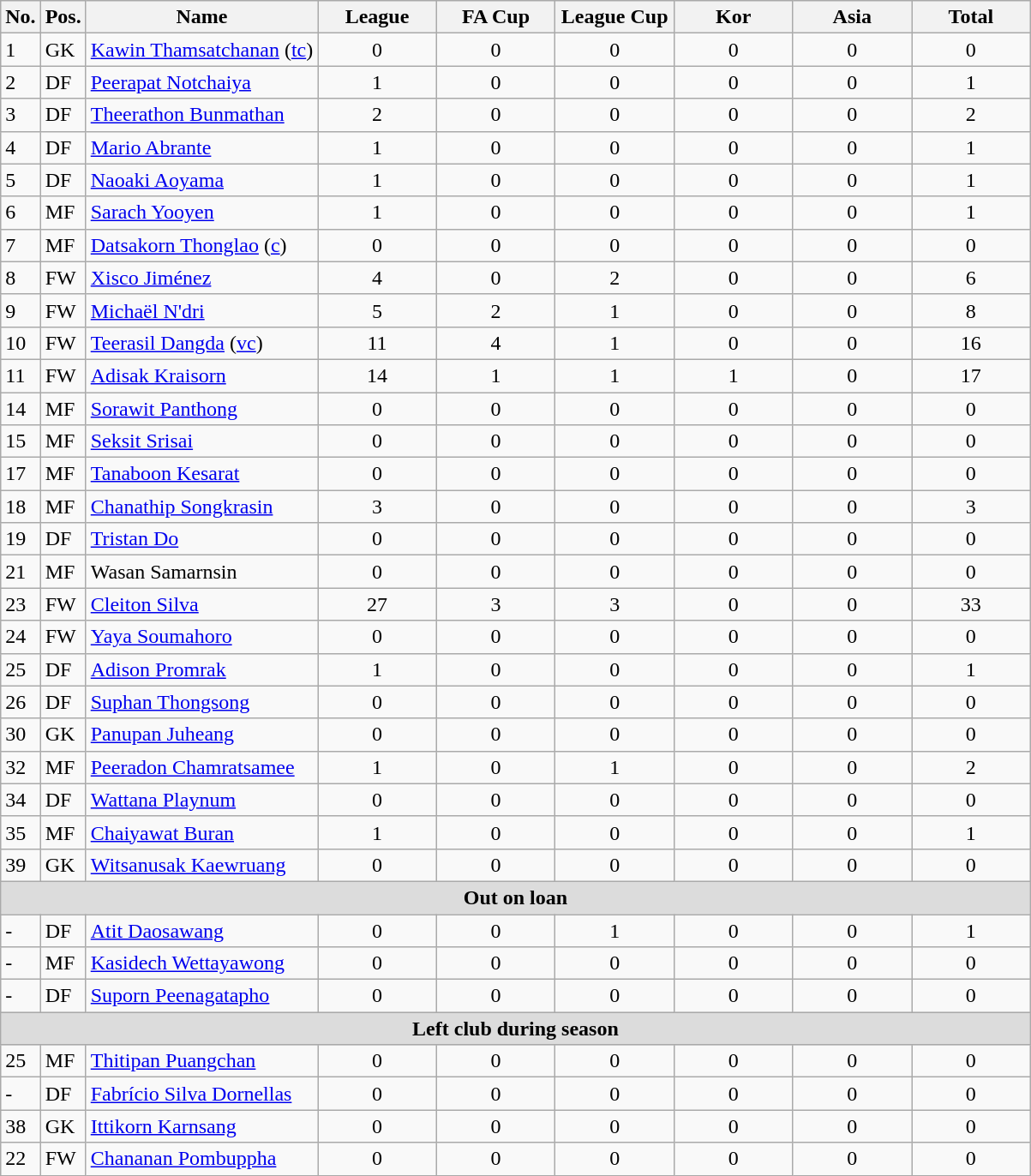<table class="wikitable" style="text-align:center">
<tr>
<th rowspan="1" valign="bottom">No.</th>
<th rowspan="1" valign="bottom">Pos.</th>
<th rowspan="1" valign="bottom">Name</th>
<th rowspan="1" width="85">League</th>
<th rowspan="1" width="85">FA Cup</th>
<th rowspan="1" width="85">League Cup</th>
<th rowspan="1" width="85">Kor</th>
<th rowspan="1" width="85">Asia</th>
<th rowspan="1" width="85">Total</th>
</tr>
<tr>
<td align="left">1</td>
<td align="left">GK</td>
<td align="left"> <a href='#'>Kawin Thamsatchanan</a> (<a href='#'>tc</a>)</td>
<td>0</td>
<td>0</td>
<td>0</td>
<td>0</td>
<td>0</td>
<td>0</td>
</tr>
<tr>
<td align="left">2</td>
<td align="left">DF</td>
<td align="left"> <a href='#'>Peerapat Notchaiya</a></td>
<td>1</td>
<td>0</td>
<td>0</td>
<td>0</td>
<td>0</td>
<td>1</td>
</tr>
<tr>
<td align="left">3</td>
<td align="left">DF</td>
<td align="left"> <a href='#'>Theerathon Bunmathan</a></td>
<td>2</td>
<td>0</td>
<td>0</td>
<td>0</td>
<td>0</td>
<td>2</td>
</tr>
<tr>
<td align="left">4</td>
<td align="left">DF</td>
<td align="left"> <a href='#'>Mario Abrante</a></td>
<td>1</td>
<td>0</td>
<td>0</td>
<td>0</td>
<td>0</td>
<td>1</td>
</tr>
<tr>
<td align="left">5</td>
<td align="left">DF</td>
<td align="left"> <a href='#'>Naoaki Aoyama</a></td>
<td>1</td>
<td>0</td>
<td>0</td>
<td>0</td>
<td>0</td>
<td>1</td>
</tr>
<tr>
<td align="left">6</td>
<td align="left">MF</td>
<td align="left"> <a href='#'>Sarach Yooyen</a></td>
<td>1</td>
<td>0</td>
<td>0</td>
<td>0</td>
<td>0</td>
<td>1</td>
</tr>
<tr>
<td align="left">7</td>
<td align="left">MF</td>
<td align="left"> <a href='#'>Datsakorn Thonglao</a> (<a href='#'>c</a>)</td>
<td>0</td>
<td>0</td>
<td>0</td>
<td>0</td>
<td>0</td>
<td>0</td>
</tr>
<tr>
<td align="left">8</td>
<td align="left">FW</td>
<td align="left"> <a href='#'>Xisco Jiménez</a></td>
<td>4</td>
<td>0</td>
<td>2</td>
<td>0</td>
<td>0</td>
<td>6</td>
</tr>
<tr>
<td align="left">9</td>
<td align="left">FW</td>
<td align="left"> <a href='#'>Michaël N'dri</a></td>
<td>5</td>
<td>2</td>
<td>1</td>
<td>0</td>
<td>0</td>
<td>8</td>
</tr>
<tr>
<td align="left">10</td>
<td align="left">FW</td>
<td align="left"> <a href='#'>Teerasil Dangda</a> (<a href='#'>vc</a>)</td>
<td>11</td>
<td>4</td>
<td>1</td>
<td>0</td>
<td>0</td>
<td>16</td>
</tr>
<tr>
<td align="left">11</td>
<td align="left">FW</td>
<td align="left"> <a href='#'>Adisak Kraisorn</a></td>
<td>14</td>
<td>1</td>
<td>1</td>
<td>1</td>
<td>0</td>
<td>17</td>
</tr>
<tr>
<td align="left">14</td>
<td align="left">MF</td>
<td align="left"> <a href='#'>Sorawit Panthong</a></td>
<td>0</td>
<td>0</td>
<td>0</td>
<td>0</td>
<td>0</td>
<td>0</td>
</tr>
<tr>
<td align="left">15</td>
<td align="left">MF</td>
<td align="left"> <a href='#'>Seksit Srisai</a></td>
<td>0</td>
<td>0</td>
<td>0</td>
<td>0</td>
<td>0</td>
<td>0</td>
</tr>
<tr>
<td align="left">17</td>
<td align="left">MF</td>
<td align="left"> <a href='#'>Tanaboon Kesarat</a></td>
<td>0</td>
<td>0</td>
<td>0</td>
<td>0</td>
<td>0</td>
<td>0</td>
</tr>
<tr>
<td align="left">18</td>
<td align="left">MF</td>
<td align="left"> <a href='#'>Chanathip Songkrasin</a></td>
<td>3</td>
<td>0</td>
<td>0</td>
<td>0</td>
<td>0</td>
<td>3</td>
</tr>
<tr>
<td align="left">19</td>
<td align="left">DF</td>
<td align="left"> <a href='#'>Tristan Do</a></td>
<td>0</td>
<td>0</td>
<td>0</td>
<td>0</td>
<td>0</td>
<td>0</td>
</tr>
<tr>
<td align="left">21</td>
<td align="left">MF</td>
<td align="left"> Wasan Samarnsin</td>
<td>0</td>
<td>0</td>
<td>0</td>
<td>0</td>
<td>0</td>
<td>0</td>
</tr>
<tr>
<td align="left">23</td>
<td align="left">FW</td>
<td align="left"> <a href='#'>Cleiton Silva</a></td>
<td>27</td>
<td>3</td>
<td>3</td>
<td>0</td>
<td>0</td>
<td>33</td>
</tr>
<tr>
<td align="left">24</td>
<td align="left">FW</td>
<td align="left"> <a href='#'>Yaya Soumahoro</a></td>
<td>0</td>
<td>0</td>
<td>0</td>
<td>0</td>
<td>0</td>
<td>0</td>
</tr>
<tr>
<td align="left">25</td>
<td align="left">DF</td>
<td align="left"> <a href='#'>Adison Promrak</a></td>
<td>1</td>
<td>0</td>
<td>0</td>
<td>0</td>
<td>0</td>
<td>1</td>
</tr>
<tr>
<td align="left">26</td>
<td align="left">DF</td>
<td align="left"> <a href='#'>Suphan Thongsong</a></td>
<td>0</td>
<td>0</td>
<td>0</td>
<td>0</td>
<td>0</td>
<td>0</td>
</tr>
<tr>
<td align="left">30</td>
<td align="left">GK</td>
<td align="left"> <a href='#'>Panupan Juheang</a></td>
<td>0</td>
<td>0</td>
<td>0</td>
<td>0</td>
<td>0</td>
<td>0</td>
</tr>
<tr>
<td align="left">32</td>
<td align="left">MF</td>
<td align="left"> <a href='#'>Peeradon Chamratsamee</a></td>
<td>1</td>
<td>0</td>
<td>1</td>
<td>0</td>
<td>0</td>
<td>2</td>
</tr>
<tr>
<td align="left">34</td>
<td align="left">DF</td>
<td align="left"> <a href='#'>Wattana Playnum</a></td>
<td>0</td>
<td>0</td>
<td>0</td>
<td>0</td>
<td>0</td>
<td>0</td>
</tr>
<tr>
<td align="left">35</td>
<td align="left">MF</td>
<td align="left"> <a href='#'>Chaiyawat Buran</a></td>
<td>1</td>
<td>0</td>
<td>0</td>
<td>0</td>
<td>0</td>
<td>1</td>
</tr>
<tr>
<td align="left">39</td>
<td align="left">GK</td>
<td align="left"> <a href='#'>Witsanusak Kaewruang</a></td>
<td>0</td>
<td>0</td>
<td>0</td>
<td>0</td>
<td>0</td>
<td>0</td>
</tr>
<tr>
<th colspan="15" style="background:#dcdcdc; text-align:center;">Out on loan</th>
</tr>
<tr>
<td align="left">-</td>
<td align="left">DF</td>
<td align="left"> <a href='#'>Atit Daosawang</a></td>
<td>0</td>
<td>0</td>
<td>1</td>
<td>0</td>
<td>0</td>
<td>1</td>
</tr>
<tr>
<td align="left">-</td>
<td align="left">MF</td>
<td align="left"> <a href='#'>Kasidech Wettayawong</a></td>
<td>0</td>
<td>0</td>
<td>0</td>
<td>0</td>
<td>0</td>
<td>0</td>
</tr>
<tr>
<td align="left">-</td>
<td align="left">DF</td>
<td align="left"> <a href='#'>Suporn Peenagatapho</a></td>
<td>0</td>
<td>0</td>
<td>0</td>
<td>0</td>
<td>0</td>
<td>0</td>
</tr>
<tr>
<th colspan="15" style="background:#dcdcdc; text-align:center;">Left club during season</th>
</tr>
<tr>
<td align="left">25</td>
<td align="left">MF</td>
<td align="left"> <a href='#'>Thitipan Puangchan</a></td>
<td>0</td>
<td>0</td>
<td>0</td>
<td>0</td>
<td>0</td>
<td>0</td>
</tr>
<tr>
<td align="left">-</td>
<td align="left">DF</td>
<td align="left"> <a href='#'>Fabrício Silva Dornellas</a></td>
<td>0</td>
<td>0</td>
<td>0</td>
<td>0</td>
<td>0</td>
<td>0</td>
</tr>
<tr>
<td align="left">38</td>
<td align="left">GK</td>
<td align="left"> <a href='#'>Ittikorn Karnsang</a></td>
<td>0</td>
<td>0</td>
<td>0</td>
<td>0</td>
<td>0</td>
<td>0</td>
</tr>
<tr>
<td align="left">22</td>
<td align="left">FW</td>
<td align="left"> <a href='#'>Chananan Pombuppha</a></td>
<td>0</td>
<td>0</td>
<td>0</td>
<td>0</td>
<td>0</td>
<td>0</td>
</tr>
</table>
